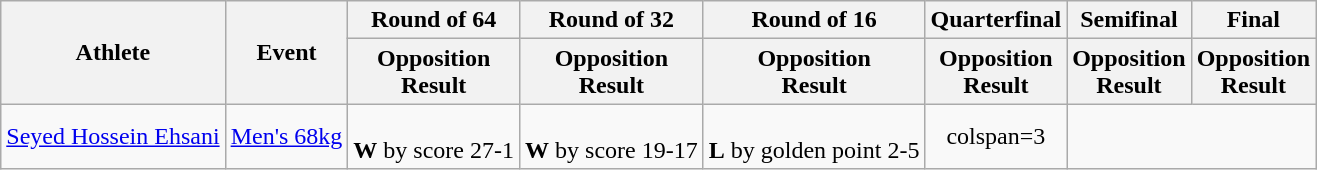<table class="wikitable">
<tr>
<th rowspan="2">Athlete</th>
<th rowspan="2">Event</th>
<th>Round of 64</th>
<th>Round of 32</th>
<th>Round of 16</th>
<th>Quarterfinal</th>
<th>Semifinal</th>
<th>Final</th>
</tr>
<tr>
<th>Opposition<br>Result</th>
<th>Opposition<br>Result</th>
<th>Opposition<br>Result</th>
<th>Opposition<br>Result</th>
<th>Opposition<br>Result</th>
<th>Opposition<br>Result</th>
</tr>
<tr align=center>
<td align=left><a href='#'>Seyed Hossein Ehsani</a></td>
<td align=left><a href='#'>Men's 68kg</a></td>
<td><br><strong>W</strong> by score 27-1</td>
<td><br><strong>W</strong> by score 19-17</td>
<td><br><strong>L</strong> by golden point 2-5</td>
<td>colspan=3 </td>
</tr>
</table>
